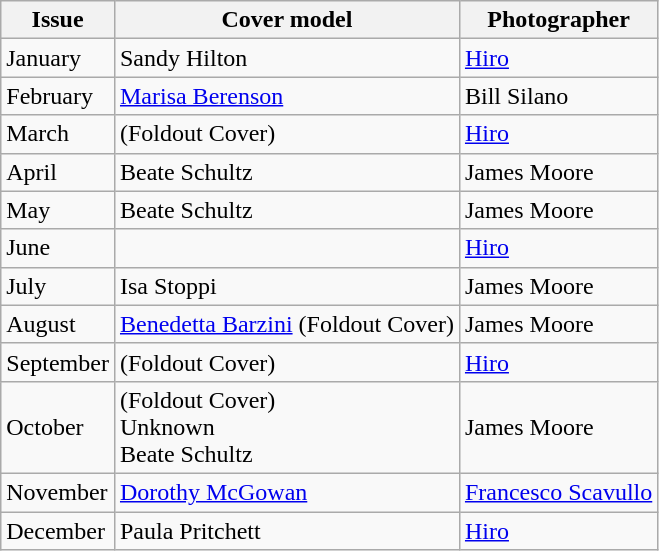<table class="sortable wikitable">
<tr>
<th>Issue</th>
<th>Cover model</th>
<th>Photographer</th>
</tr>
<tr>
<td>January</td>
<td>Sandy Hilton</td>
<td><a href='#'>Hiro</a></td>
</tr>
<tr>
<td>February</td>
<td><a href='#'>Marisa Berenson</a></td>
<td>Bill Silano</td>
</tr>
<tr>
<td>March</td>
<td>(Foldout Cover)</td>
<td><a href='#'>Hiro</a></td>
</tr>
<tr>
<td>April</td>
<td>Beate Schultz</td>
<td>James Moore</td>
</tr>
<tr>
<td>May</td>
<td>Beate Schultz</td>
<td>James Moore</td>
</tr>
<tr>
<td>June</td>
<td></td>
<td><a href='#'>Hiro</a></td>
</tr>
<tr>
<td>July</td>
<td>Isa Stoppi</td>
<td>James Moore</td>
</tr>
<tr>
<td>August</td>
<td><a href='#'>Benedetta Barzini</a> (Foldout Cover)</td>
<td>James Moore</td>
</tr>
<tr>
<td>September</td>
<td>(Foldout Cover)</td>
<td><a href='#'>Hiro</a></td>
</tr>
<tr>
<td>October</td>
<td>(Foldout Cover) <br>Unknown<br>Beate Schultz</td>
<td>James Moore</td>
</tr>
<tr>
<td>November</td>
<td><a href='#'>Dorothy McGowan</a></td>
<td><a href='#'>Francesco Scavullo</a></td>
</tr>
<tr>
<td>December</td>
<td>Paula Pritchett</td>
<td><a href='#'>Hiro</a></td>
</tr>
</table>
